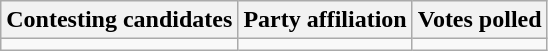<table class="wikitable sortable">
<tr>
<th>Contesting candidates</th>
<th>Party affiliation</th>
<th>Votes polled</th>
</tr>
<tr>
<td></td>
<td></td>
<td></td>
</tr>
</table>
